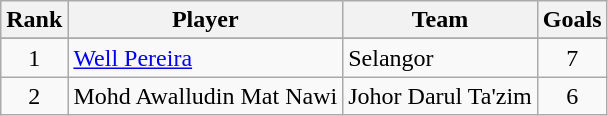<table class="wikitable">
<tr>
<th>Rank</th>
<th>Player</th>
<th>Team</th>
<th>Goals</th>
</tr>
<tr>
</tr>
<tr>
<td align="center">1</td>
<td> <a href='#'>Well Pereira</a></td>
<td>Selangor</td>
<td align="center">7</td>
</tr>
<tr>
<td align="center">2</td>
<td>  Mohd Awalludin Mat Nawi</td>
<td>Johor Darul Ta'zim</td>
<td align="center">6</td>
</tr>
</table>
